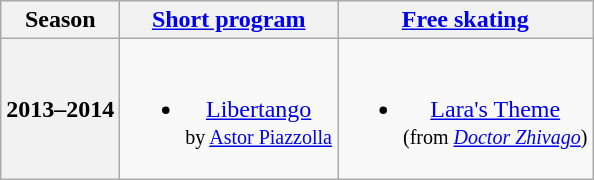<table class=wikitable style=text-align:center>
<tr>
<th>Season</th>
<th><a href='#'>Short program</a></th>
<th><a href='#'>Free skating</a></th>
</tr>
<tr>
<th>2013–2014<br></th>
<td><br><ul><li><a href='#'>Libertango</a><br><small>by <a href='#'>Astor Piazzolla</a></small></li></ul></td>
<td><br><ul><li><a href='#'>Lara's Theme</a><br><small> (from <em><a href='#'>Doctor Zhivago</a></em>)</small></li></ul></td>
</tr>
</table>
